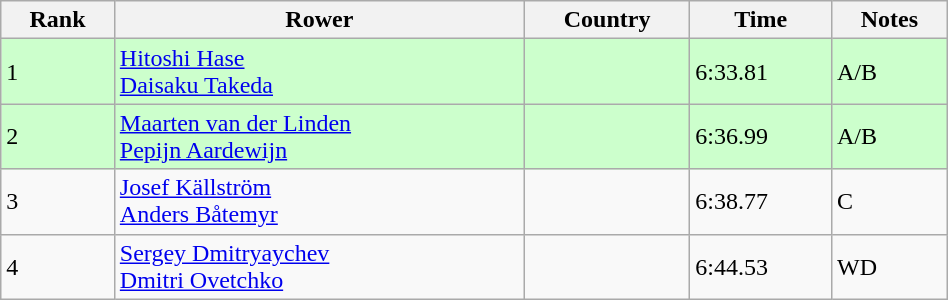<table class="wikitable sortable" width=50%>
<tr>
<th>Rank</th>
<th>Rower</th>
<th>Country</th>
<th>Time</th>
<th>Notes</th>
</tr>
<tr bgcolor=ccffcc>
<td>1</td>
<td><a href='#'>Hitoshi Hase</a> <br> <a href='#'>Daisaku Takeda</a></td>
<td></td>
<td>6:33.81</td>
<td>A/B</td>
</tr>
<tr bgcolor=ccffcc>
<td>2</td>
<td><a href='#'>Maarten van der Linden</a> <br><a href='#'>Pepijn Aardewijn</a></td>
<td></td>
<td>6:36.99</td>
<td>A/B</td>
</tr>
<tr>
<td>3</td>
<td><a href='#'>Josef Källström</a> <br> <a href='#'>Anders Båtemyr</a></td>
<td></td>
<td>6:38.77</td>
<td>C</td>
</tr>
<tr>
<td>4</td>
<td><a href='#'>Sergey Dmitryaychev</a> <br> <a href='#'>Dmitri Ovetchko</a></td>
<td></td>
<td>6:44.53</td>
<td>WD</td>
</tr>
</table>
